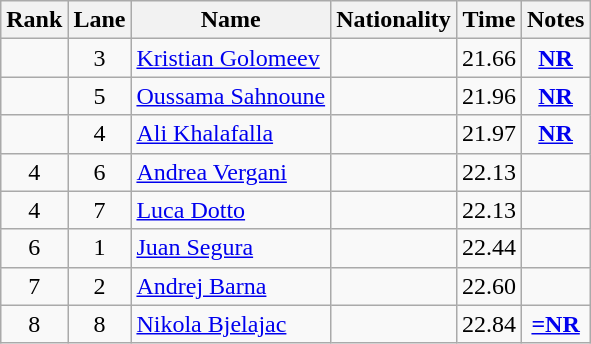<table class="wikitable sortable" style="text-align:center">
<tr>
<th>Rank</th>
<th>Lane</th>
<th>Name</th>
<th>Nationality</th>
<th>Time</th>
<th>Notes</th>
</tr>
<tr>
<td></td>
<td>3</td>
<td align="left"><a href='#'>Kristian Golomeev</a></td>
<td align="left"></td>
<td>21.66</td>
<td><strong><a href='#'>NR</a></strong></td>
</tr>
<tr>
<td></td>
<td>5</td>
<td align="left"><a href='#'>Oussama Sahnoune</a></td>
<td align="left"></td>
<td>21.96</td>
<td><strong><a href='#'>NR</a></strong></td>
</tr>
<tr>
<td></td>
<td>4</td>
<td align="left"><a href='#'>Ali Khalafalla</a></td>
<td align="left"></td>
<td>21.97</td>
<td><strong><a href='#'>NR</a></strong></td>
</tr>
<tr>
<td>4</td>
<td>6</td>
<td align="left"><a href='#'>Andrea Vergani</a></td>
<td align="left"></td>
<td>22.13</td>
<td></td>
</tr>
<tr>
<td>4</td>
<td>7</td>
<td align="left"><a href='#'>Luca Dotto</a></td>
<td align="left"></td>
<td>22.13</td>
<td></td>
</tr>
<tr>
<td>6</td>
<td>1</td>
<td align="left"><a href='#'>Juan Segura</a></td>
<td align="left"></td>
<td>22.44</td>
<td></td>
</tr>
<tr>
<td>7</td>
<td>2</td>
<td align="left"><a href='#'>Andrej Barna</a></td>
<td align="left"></td>
<td>22.60</td>
<td></td>
</tr>
<tr>
<td>8</td>
<td>8</td>
<td align="left"><a href='#'>Nikola Bjelajac</a></td>
<td align="left"></td>
<td>22.84</td>
<td><strong><a href='#'>=NR</a></strong></td>
</tr>
</table>
